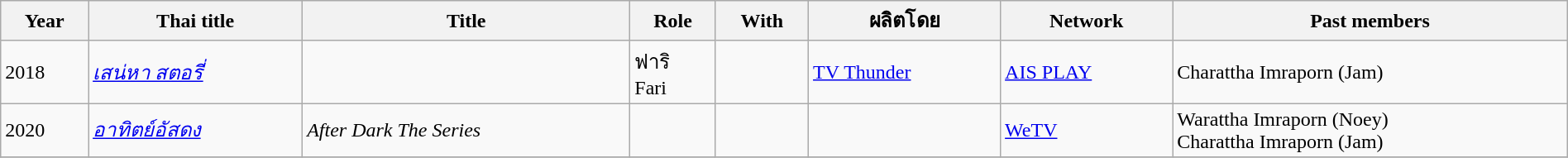<table class="wikitable" width = 100%>
<tr>
<th><strong>Year</strong></th>
<th><strong>Thai title</strong></th>
<th><strong>Title</strong></th>
<th><strong>Role</strong></th>
<th><strong>With</strong></th>
<th>ผลิตโดย</th>
<th><strong>Network</strong></th>
<th><strong>Past members</strong></th>
</tr>
<tr>
<td rowspan="1">2018</td>
<td><em><a href='#'>เสน่หา สตอรี่</a></em></td>
<td><em> </em></td>
<td>ฟาริ <br> Fari</td>
<td></td>
<td><a href='#'>TV Thunder</a></td>
<td><a href='#'>AIS PLAY</a></td>
<td>Charattha Imraporn (Jam)</td>
</tr>
<tr>
<td rowspan="1">2020</td>
<td><em><a href='#'>อาทิตย์อัสดง</a></em></td>
<td><em>After Dark The Series</em></td>
<td><br></td>
<td></td>
<td></td>
<td><a href='#'>WeTV</a></td>
<td>Warattha Imraporn (Noey) <br> Charattha Imraporn (Jam)</td>
</tr>
<tr>
</tr>
</table>
